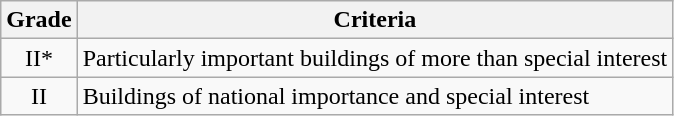<table class="wikitable">
<tr>
<th>Grade</th>
<th>Criteria</th>
</tr>
<tr>
<td align="center" >II*</td>
<td>Particularly important buildings of more than special interest</td>
</tr>
<tr>
<td align="center" >II</td>
<td>Buildings of national importance and special interest</td>
</tr>
</table>
